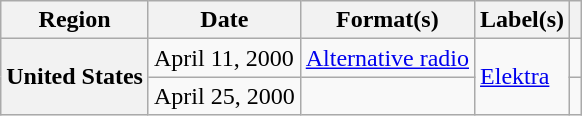<table class="wikitable plainrowheaders">
<tr>
<th scope="col">Region</th>
<th scope="col">Date</th>
<th scope="col">Format(s)</th>
<th scope="col">Label(s)</th>
<th scope="col"></th>
</tr>
<tr>
<th scope="row" rowspan="2">United States</th>
<td>April 11, 2000</td>
<td><a href='#'>Alternative radio</a></td>
<td rowspan="2"><a href='#'>Elektra</a></td>
<td></td>
</tr>
<tr>
<td>April 25, 2000</td>
<td></td>
<td></td>
</tr>
</table>
